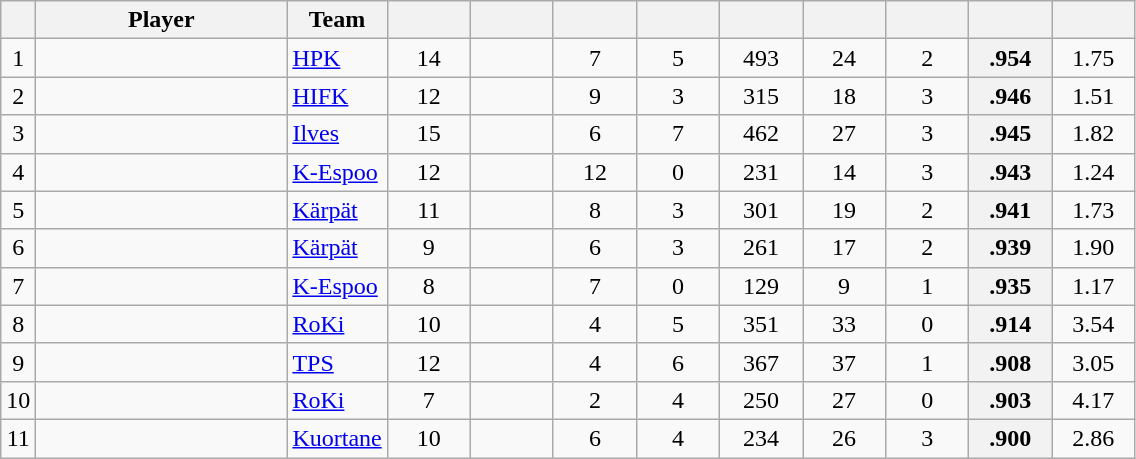<table class="wikitable sortable" style="text-align: center">
<tr>
<th></th>
<th style="width: 10em;">Player</th>
<th>Team</th>
<th style="width: 3em;"> </th>
<th style="width: 3em;"> </th>
<th style="width: 3em;"> </th>
<th style="width: 3em;"> </th>
<th style="width: 3em;"></th>
<th style="width: 3em;"> </th>
<th style="width: 3em;"> </th>
<th style="width: 3em;"> </th>
<th style="width: 3em;"></th>
</tr>
<tr>
<td>1</td>
<td style="text-align:left;"></td>
<td style="text-align:left;"><a href='#'>HPK</a></td>
<td>14</td>
<td></td>
<td>7</td>
<td>5</td>
<td>493</td>
<td>24</td>
<td>2</td>
<th>.954</th>
<td>1.75</td>
</tr>
<tr>
<td>2</td>
<td style="text-align:left;"></td>
<td style="text-align:left;"><a href='#'>HIFK</a></td>
<td>12</td>
<td></td>
<td>9</td>
<td>3</td>
<td>315</td>
<td>18</td>
<td>3</td>
<th>.946</th>
<td>1.51</td>
</tr>
<tr>
<td>3</td>
<td style="text-align:left;"></td>
<td style="text-align:left;"><a href='#'>Ilves</a></td>
<td>15</td>
<td></td>
<td>6</td>
<td>7</td>
<td>462</td>
<td>27</td>
<td>3</td>
<th>.945</th>
<td>1.82</td>
</tr>
<tr>
<td>4</td>
<td style="text-align:left;"></td>
<td style="text-align:left;"><a href='#'>K-Espoo</a></td>
<td>12</td>
<td></td>
<td>12</td>
<td>0</td>
<td>231</td>
<td>14</td>
<td>3</td>
<th>.943</th>
<td>1.24</td>
</tr>
<tr>
<td>5</td>
<td style="text-align:left;"></td>
<td style="text-align:left;"><a href='#'>Kärpät</a></td>
<td>11</td>
<td></td>
<td>8</td>
<td>3</td>
<td>301</td>
<td>19</td>
<td>2</td>
<th>.941</th>
<td>1.73</td>
</tr>
<tr>
<td>6</td>
<td style="text-align:left;"></td>
<td style="text-align:left;"><a href='#'>Kärpät</a></td>
<td>9</td>
<td></td>
<td>6</td>
<td>3</td>
<td>261</td>
<td>17</td>
<td>2</td>
<th>.939</th>
<td>1.90</td>
</tr>
<tr>
<td>7</td>
<td style="text-align:left;"></td>
<td style="text-align:left;"><a href='#'>K-Espoo</a></td>
<td>8</td>
<td></td>
<td>7</td>
<td>0</td>
<td>129</td>
<td>9</td>
<td>1</td>
<th>.935</th>
<td>1.17</td>
</tr>
<tr>
<td>8</td>
<td style="text-align:left;"></td>
<td style="text-align:left;"><a href='#'>RoKi</a></td>
<td>10</td>
<td></td>
<td>4</td>
<td>5</td>
<td>351</td>
<td>33</td>
<td>0</td>
<th>.914</th>
<td>3.54</td>
</tr>
<tr>
<td>9</td>
<td style="text-align:left;"></td>
<td style="text-align:left;"><a href='#'>TPS</a></td>
<td>12</td>
<td></td>
<td>4</td>
<td>6</td>
<td>367</td>
<td>37</td>
<td>1</td>
<th>.908</th>
<td>3.05</td>
</tr>
<tr>
<td>10</td>
<td style="text-align:left;"></td>
<td style="text-align:left;"><a href='#'>RoKi</a></td>
<td>7</td>
<td></td>
<td>2</td>
<td>4</td>
<td>250</td>
<td>27</td>
<td>0</td>
<th>.903</th>
<td>4.17</td>
</tr>
<tr>
<td>11</td>
<td style="text-align:left;"></td>
<td style="text-align:left;"><a href='#'>Kuortane</a></td>
<td>10</td>
<td></td>
<td>6</td>
<td>4</td>
<td>234</td>
<td>26</td>
<td>3</td>
<th>.900</th>
<td>2.86</td>
</tr>
</table>
